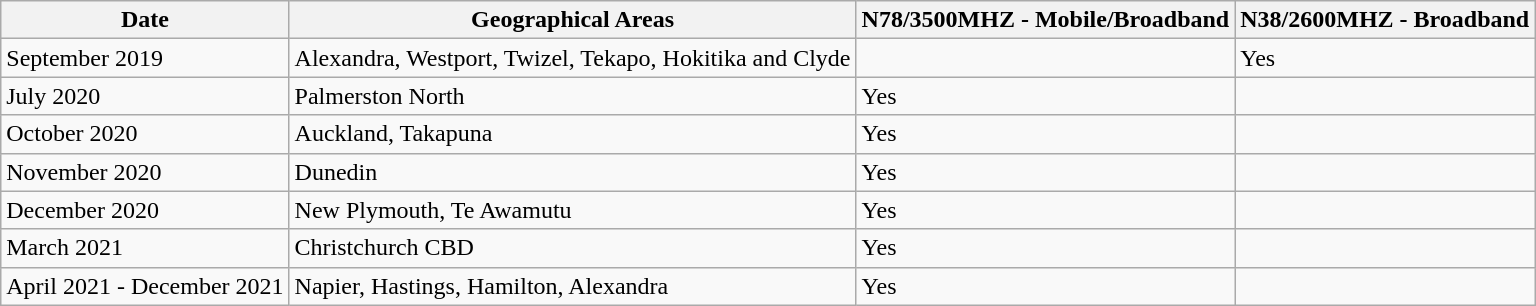<table class="wikitable">
<tr>
<th>Date</th>
<th>Geographical Areas</th>
<th>N78/3500MHZ - Mobile/Broadband</th>
<th>N38/2600MHZ - Broadband</th>
</tr>
<tr>
<td>September 2019</td>
<td>Alexandra, Westport, Twizel, Tekapo, Hokitika and Clyde</td>
<td></td>
<td>Yes</td>
</tr>
<tr>
<td>July 2020</td>
<td>Palmerston North</td>
<td>Yes</td>
<td></td>
</tr>
<tr>
<td>October 2020</td>
<td>Auckland, Takapuna</td>
<td>Yes</td>
<td></td>
</tr>
<tr>
<td>November 2020</td>
<td>Dunedin</td>
<td>Yes</td>
<td></td>
</tr>
<tr>
<td>December 2020</td>
<td>New Plymouth, Te Awamutu</td>
<td>Yes</td>
<td></td>
</tr>
<tr>
<td>March 2021</td>
<td>Christchurch CBD</td>
<td>Yes</td>
<td></td>
</tr>
<tr>
<td>April 2021 - December 2021</td>
<td>Napier, Hastings, Hamilton, Alexandra</td>
<td>Yes</td>
<td></td>
</tr>
</table>
